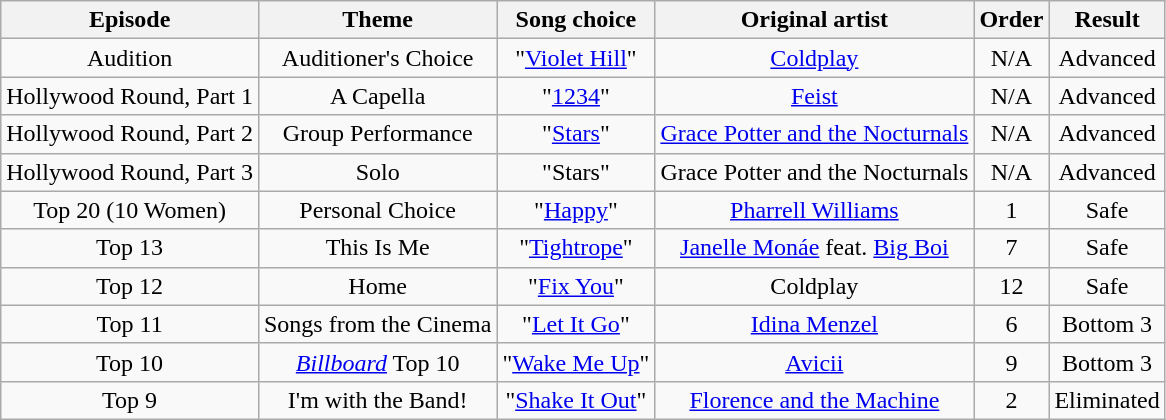<table class="wikitable" style="text-align: center;">
<tr>
<th>Episode</th>
<th>Theme</th>
<th>Song choice</th>
<th>Original artist</th>
<th>Order</th>
<th>Result</th>
</tr>
<tr>
<td>Audition</td>
<td>Auditioner's Choice</td>
<td>"<a href='#'>Violet Hill</a>"</td>
<td><a href='#'>Coldplay</a></td>
<td>N/A</td>
<td>Advanced</td>
</tr>
<tr>
<td>Hollywood Round, Part 1</td>
<td>A Capella</td>
<td>"<a href='#'>1234</a>"</td>
<td><a href='#'>Feist</a></td>
<td>N/A</td>
<td>Advanced</td>
</tr>
<tr>
<td>Hollywood Round, Part 2</td>
<td>Group Performance</td>
<td>"<a href='#'>Stars</a>"</td>
<td><a href='#'>Grace Potter and the Nocturnals</a></td>
<td>N/A</td>
<td>Advanced</td>
</tr>
<tr>
<td>Hollywood Round, Part 3</td>
<td>Solo</td>
<td>"Stars"</td>
<td>Grace Potter and the Nocturnals</td>
<td>N/A</td>
<td>Advanced</td>
</tr>
<tr>
<td>Top 20 (10 Women)</td>
<td>Personal Choice</td>
<td>"<a href='#'>Happy</a>"</td>
<td><a href='#'>Pharrell Williams</a></td>
<td>1</td>
<td>Safe</td>
</tr>
<tr>
<td>Top 13</td>
<td>This Is Me</td>
<td>"<a href='#'>Tightrope</a>"</td>
<td><a href='#'>Janelle Monáe</a> feat. <a href='#'>Big Boi</a></td>
<td>7</td>
<td>Safe</td>
</tr>
<tr>
<td>Top 12</td>
<td>Home</td>
<td>"<a href='#'>Fix You</a>"</td>
<td>Coldplay</td>
<td>12</td>
<td>Safe</td>
</tr>
<tr>
<td>Top 11</td>
<td>Songs from the Cinema</td>
<td>"<a href='#'>Let It Go</a>"</td>
<td><a href='#'>Idina Menzel</a></td>
<td>6</td>
<td>Bottom 3</td>
</tr>
<tr>
<td>Top 10</td>
<td><em><a href='#'>Billboard</a></em> Top 10</td>
<td>"<a href='#'>Wake Me Up</a>"</td>
<td><a href='#'>Avicii</a></td>
<td>9</td>
<td>Bottom 3</td>
</tr>
<tr>
<td>Top 9</td>
<td>I'm with the Band!</td>
<td>"<a href='#'>Shake It Out</a>"</td>
<td><a href='#'>Florence and the Machine</a></td>
<td>2</td>
<td>Eliminated</td>
</tr>
</table>
